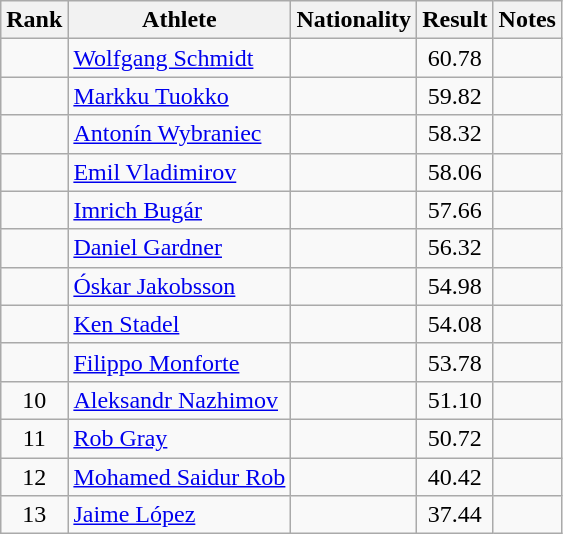<table class="wikitable sortable" style="text-align:center">
<tr>
<th>Rank</th>
<th>Athlete</th>
<th>Nationality</th>
<th>Result</th>
<th>Notes</th>
</tr>
<tr>
<td></td>
<td align=left><a href='#'>Wolfgang Schmidt</a></td>
<td align=left></td>
<td>60.78</td>
<td></td>
</tr>
<tr>
<td></td>
<td align=left><a href='#'>Markku Tuokko</a></td>
<td align=left></td>
<td>59.82</td>
<td></td>
</tr>
<tr>
<td></td>
<td align=left><a href='#'>Antonín Wybraniec</a></td>
<td align=left></td>
<td>58.32</td>
<td></td>
</tr>
<tr>
<td></td>
<td align=left><a href='#'>Emil Vladimirov</a></td>
<td align=left></td>
<td>58.06</td>
<td></td>
</tr>
<tr>
<td></td>
<td align=left><a href='#'>Imrich Bugár</a></td>
<td align=left></td>
<td>57.66</td>
<td></td>
</tr>
<tr>
<td></td>
<td align=left><a href='#'>Daniel Gardner</a></td>
<td align=left></td>
<td>56.32</td>
<td></td>
</tr>
<tr>
<td></td>
<td align=left><a href='#'>Óskar Jakobsson</a></td>
<td align=left></td>
<td>54.98</td>
<td></td>
</tr>
<tr>
<td></td>
<td align=left><a href='#'>Ken Stadel</a></td>
<td align=left></td>
<td>54.08</td>
<td></td>
</tr>
<tr>
<td></td>
<td align=left><a href='#'>Filippo Monforte</a></td>
<td align=left></td>
<td>53.78</td>
<td></td>
</tr>
<tr>
<td>10</td>
<td align=left><a href='#'>Aleksandr Nazhimov</a></td>
<td align=left></td>
<td>51.10</td>
<td></td>
</tr>
<tr>
<td>11</td>
<td align=left><a href='#'>Rob Gray</a></td>
<td align=left></td>
<td>50.72</td>
<td></td>
</tr>
<tr>
<td>12</td>
<td align=left><a href='#'>Mohamed Saidur Rob</a></td>
<td align=left></td>
<td>40.42</td>
<td></td>
</tr>
<tr>
<td>13</td>
<td align=left><a href='#'>Jaime López</a></td>
<td align=left></td>
<td>37.44</td>
<td></td>
</tr>
</table>
